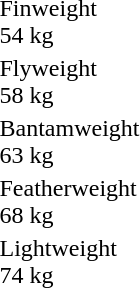<table>
<tr>
<td rowspan=2>Finweight<br>54 kg</td>
<td rowspan=2></td>
<td rowspan=2></td>
<td></td>
</tr>
<tr>
<td></td>
</tr>
<tr>
<td rowspan=2>Flyweight<br>58 kg</td>
<td rowspan=2></td>
<td rowspan=2></td>
<td></td>
</tr>
<tr>
<td></td>
</tr>
<tr>
<td rowspan=2>Bantamweight<br>63 kg</td>
<td rowspan=2></td>
<td rowspan=2></td>
<td></td>
</tr>
<tr>
<td></td>
</tr>
<tr>
<td rowspan=2>Featherweight<br>68 kg</td>
<td rowspan=2></td>
<td rowspan=2></td>
<td></td>
</tr>
<tr>
<td></td>
</tr>
<tr>
<td rowspan=2>Lightweight<br>74 kg</td>
<td rowspan=2></td>
<td rowspan=2></td>
<td></td>
</tr>
<tr>
<td></td>
</tr>
</table>
